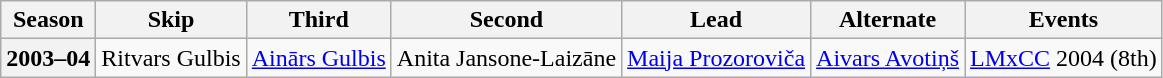<table class="wikitable">
<tr>
<th scope="col">Season</th>
<th scope="col">Skip</th>
<th scope="col">Third</th>
<th scope="col">Second</th>
<th scope="col">Lead</th>
<th scope="col">Alternate</th>
<th scope="col">Events</th>
</tr>
<tr>
<th scope="row">2003–04</th>
<td>Ritvars Gulbis</td>
<td><a href='#'>Ainārs Gulbis</a></td>
<td>Anita Jansone-Laizāne</td>
<td><a href='#'>Maija Prozoroviča</a></td>
<td><a href='#'>Aivars Avotiņš</a></td>
<td><a href='#'>LMxCC</a> 2004 (8th)</td>
</tr>
</table>
